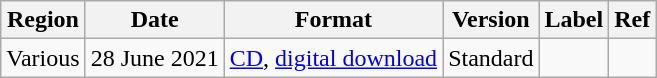<table class="wikitable sortable">
<tr>
<th>Region</th>
<th>Date</th>
<th>Format</th>
<th>Version</th>
<th>Label</th>
<th>Ref</th>
</tr>
<tr>
<td>Various</td>
<td>28 June 2021</td>
<td><a href='#'>CD</a>, <a href='#'>digital download</a></td>
<td>Standard</td>
<td></td>
<td></td>
</tr>
</table>
